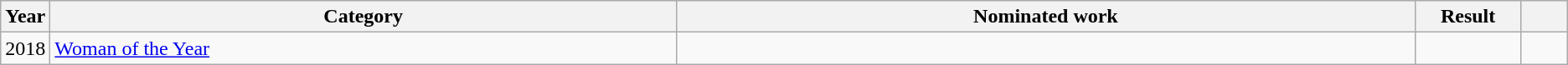<table class="wikitable sortable">
<tr>
<th scope="col" style="width:1em;">Year</th>
<th scope="col" style="width:33em;">Category</th>
<th scope="col" style="width:39em;">Nominated work</th>
<th scope="col" style="width:5em;">Result</th>
<th scope="col" style="width:2em;" class="unsortable"></th>
</tr>
<tr>
<td>2018</td>
<td><a href='#'>Woman of the Year</a></td>
<td></td>
<td></td>
<td style="text-align:center;"></td>
</tr>
</table>
